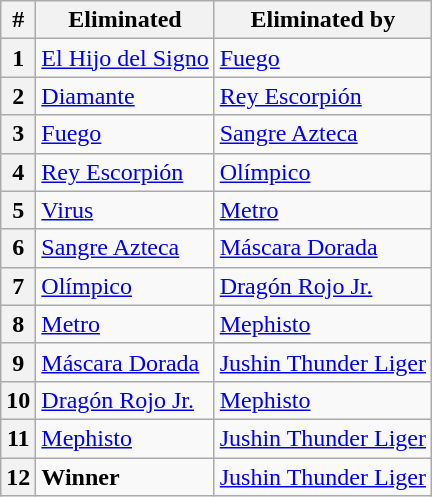<table class="wikitable sortable">
<tr>
<th data-sort-type="number" scope="col">#</th>
<th scope="col">Eliminated</th>
<th scope="col">Eliminated by</th>
</tr>
<tr>
<th>1</th>
<td><a href='#'>El Hijo del Signo</a></td>
<td><a href='#'>Fuego</a></td>
</tr>
<tr>
<th>2</th>
<td><a href='#'>Diamante</a></td>
<td><a href='#'>Rey Escorpión</a></td>
</tr>
<tr>
<th>3</th>
<td><a href='#'>Fuego</a></td>
<td><a href='#'>Sangre Azteca</a></td>
</tr>
<tr>
<th>4</th>
<td><a href='#'>Rey Escorpión</a></td>
<td><a href='#'>Olímpico</a></td>
</tr>
<tr>
<th>5</th>
<td><a href='#'>Virus</a></td>
<td><a href='#'>Metro</a></td>
</tr>
<tr>
<th>6</th>
<td><a href='#'>Sangre Azteca</a></td>
<td><a href='#'>Máscara Dorada</a></td>
</tr>
<tr>
<th>7</th>
<td><a href='#'>Olímpico</a></td>
<td><a href='#'>Dragón Rojo Jr.</a></td>
</tr>
<tr>
<th>8</th>
<td><a href='#'>Metro</a></td>
<td><a href='#'>Mephisto</a></td>
</tr>
<tr>
<th>9</th>
<td><a href='#'>Máscara Dorada</a></td>
<td><a href='#'>Jushin Thunder Liger</a></td>
</tr>
<tr>
<th>10</th>
<td><a href='#'>Dragón Rojo Jr.</a></td>
<td><a href='#'>Mephisto</a></td>
</tr>
<tr>
<th>11</th>
<td><a href='#'>Mephisto</a></td>
<td><a href='#'>Jushin Thunder Liger</a></td>
</tr>
<tr>
<th>12</th>
<td><strong>Winner</strong></td>
<td><a href='#'>Jushin Thunder Liger</a></td>
</tr>
</table>
